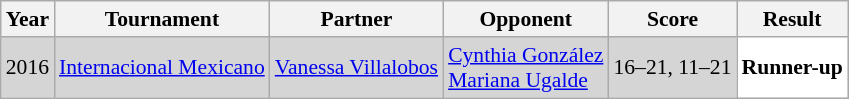<table class="sortable wikitable" style="font-size: 90%;">
<tr>
<th>Year</th>
<th>Tournament</th>
<th>Partner</th>
<th>Opponent</th>
<th>Score</th>
<th>Result</th>
</tr>
<tr style="background:#D5D5D5">
<td align="center">2016</td>
<td align="left"><a href='#'>Internacional Mexicano</a></td>
<td align="left"> <a href='#'>Vanessa Villalobos</a></td>
<td align="left"> <a href='#'>Cynthia González</a> <br>  <a href='#'>Mariana Ugalde</a></td>
<td align="left">16–21, 11–21</td>
<td style="text-align:left; background:white"> <strong>Runner-up</strong></td>
</tr>
</table>
